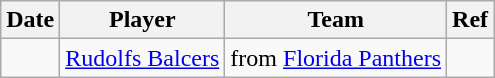<table class="wikitable">
<tr>
<th>Date</th>
<th>Player</th>
<th>Team</th>
<th>Ref</th>
</tr>
<tr>
<td></td>
<td><a href='#'>Rudolfs Balcers</a></td>
<td>from <a href='#'>Florida Panthers</a></td>
<td></td>
</tr>
</table>
